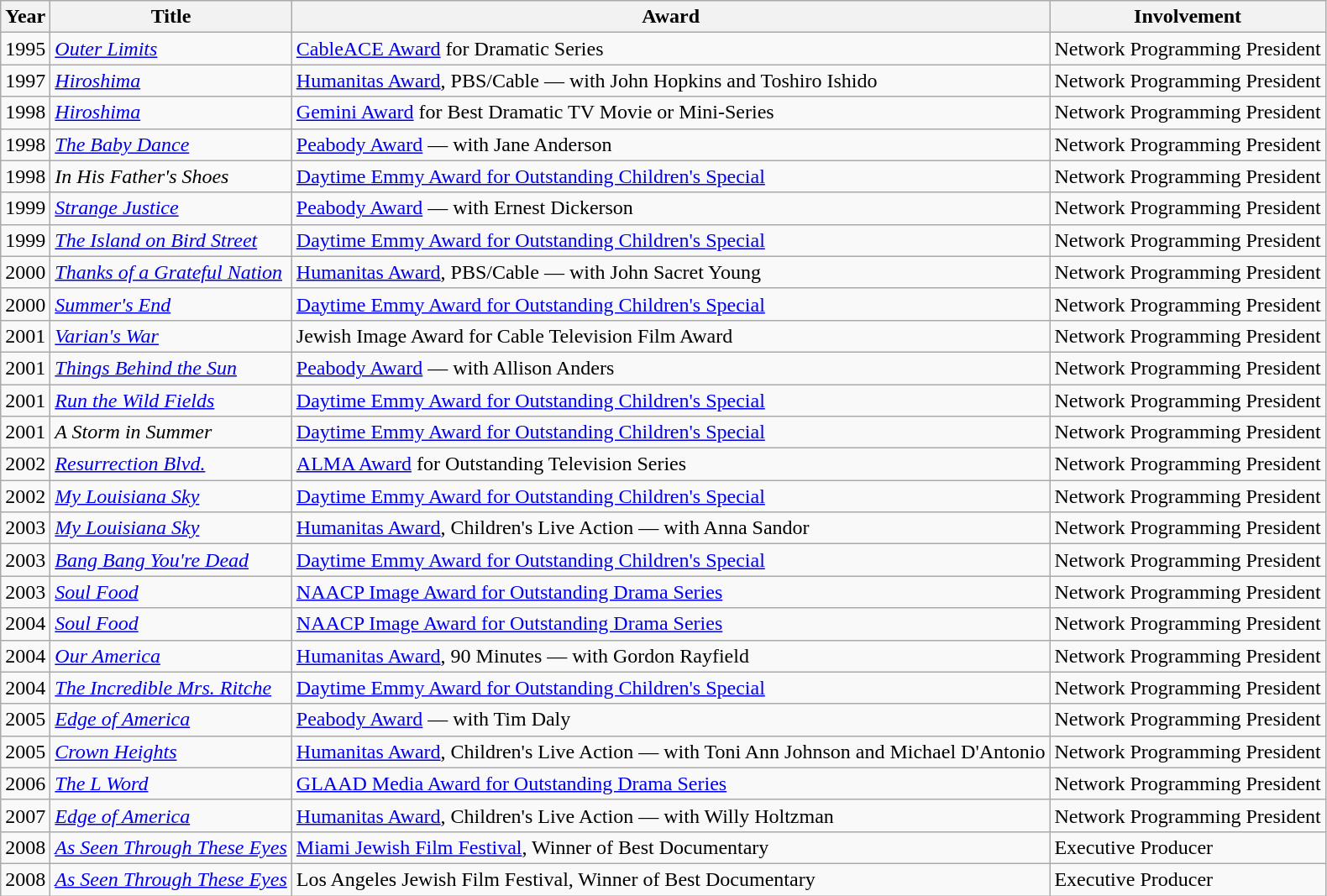<table class="wikitable">
<tr>
<th>Year</th>
<th>Title</th>
<th>Award</th>
<th>Involvement</th>
</tr>
<tr>
<td>1995</td>
<td><a href='#'><em>Outer Limits</em></a></td>
<td><a href='#'>CableACE Award</a> for Dramatic Series</td>
<td>Network Programming President</td>
</tr>
<tr>
<td>1997</td>
<td><em><a href='#'>Hiroshima</a></em></td>
<td><a href='#'>Humanitas Award</a>, PBS/Cable — with John Hopkins and Toshiro Ishido</td>
<td>Network Programming President</td>
</tr>
<tr>
<td>1998</td>
<td><a href='#'><em>Hiroshima</em></a></td>
<td><a href='#'>Gemini Award</a> for Best Dramatic TV Movie or Mini-Series</td>
<td>Network Programming President</td>
</tr>
<tr>
<td>1998</td>
<td><em><a href='#'>The Baby Dance</a></em></td>
<td><a href='#'>Peabody Award</a> — with Jane Anderson</td>
<td>Network Programming President</td>
</tr>
<tr>
<td>1998</td>
<td><em>In His Father's Shoes</em></td>
<td><a href='#'>Daytime Emmy Award for Outstanding Children's Special</a></td>
<td>Network Programming President</td>
</tr>
<tr>
<td>1999</td>
<td><em><a href='#'>Strange Justice</a></em></td>
<td><a href='#'>Peabody Award</a> — with Ernest Dickerson</td>
<td>Network Programming President</td>
</tr>
<tr>
<td>1999</td>
<td><em><a href='#'>The Island on Bird Street</a></em></td>
<td><a href='#'>Daytime Emmy Award for Outstanding Children's Special</a></td>
<td>Network Programming President</td>
</tr>
<tr>
<td>2000</td>
<td><em><a href='#'>Thanks of a Grateful Nation</a></em></td>
<td><a href='#'>Humanitas Award</a>, PBS/Cable — with John Sacret Young</td>
<td>Network Programming President</td>
</tr>
<tr>
<td>2000</td>
<td><em><a href='#'>Summer's End</a></em></td>
<td><a href='#'>Daytime Emmy Award for Outstanding Children's Special</a></td>
<td>Network Programming President</td>
</tr>
<tr>
<td>2001</td>
<td><em><a href='#'>Varian's War</a></em></td>
<td>Jewish Image Award for Cable Television Film Award</td>
<td>Network Programming President</td>
</tr>
<tr>
<td>2001</td>
<td><em><a href='#'>Things Behind the Sun</a></em></td>
<td><a href='#'>Peabody Award</a> — with Allison Anders</td>
<td>Network Programming President</td>
</tr>
<tr>
<td>2001</td>
<td><em><a href='#'>Run the Wild Fields</a></em></td>
<td><a href='#'>Daytime Emmy Award for Outstanding Children's Special</a></td>
<td>Network Programming President</td>
</tr>
<tr>
<td>2001</td>
<td><em>A Storm in Summer</em></td>
<td><a href='#'>Daytime Emmy Award for Outstanding Children's Special</a></td>
<td>Network Programming President</td>
</tr>
<tr>
<td>2002</td>
<td><em><a href='#'>Resurrection Blvd.</a></em></td>
<td><a href='#'>ALMA Award</a> for Outstanding Television Series</td>
<td>Network Programming President</td>
</tr>
<tr>
<td>2002</td>
<td><em><a href='#'>My Louisiana Sky</a></em></td>
<td><a href='#'>Daytime Emmy Award for Outstanding Children's Special</a></td>
<td>Network Programming President</td>
</tr>
<tr>
<td>2003</td>
<td><em><a href='#'>My Louisiana Sky</a></em></td>
<td><a href='#'>Humanitas Award</a>, Children's Live Action — with Anna Sandor</td>
<td>Network Programming President</td>
</tr>
<tr>
<td>2003</td>
<td><em><a href='#'>Bang Bang You're Dead</a></em></td>
<td><a href='#'>Daytime Emmy Award for Outstanding Children's Special</a></td>
<td>Network Programming President</td>
</tr>
<tr>
<td>2003</td>
<td><a href='#'><em>Soul Food</em></a></td>
<td><a href='#'>NAACP Image Award for Outstanding Drama Series</a></td>
<td>Network Programming President</td>
</tr>
<tr>
<td>2004</td>
<td><a href='#'><em>Soul Food</em></a></td>
<td><a href='#'>NAACP Image Award for Outstanding Drama Series</a></td>
<td>Network Programming President</td>
</tr>
<tr>
<td>2004</td>
<td><em><a href='#'>Our America</a></em></td>
<td><a href='#'>Humanitas Award</a>, 90 Minutes — with Gordon Rayfield</td>
<td>Network Programming President</td>
</tr>
<tr>
<td>2004</td>
<td><em><a href='#'>The Incredible Mrs. Ritche</a></em></td>
<td><a href='#'>Daytime Emmy Award for Outstanding Children's Special</a></td>
<td>Network Programming President</td>
</tr>
<tr>
<td>2005</td>
<td><em><a href='#'>Edge of America</a></em></td>
<td><a href='#'>Peabody Award</a> — with Tim Daly</td>
<td>Network Programming President</td>
</tr>
<tr>
<td>2005</td>
<td><em><a href='#'>Crown Heights</a></em></td>
<td><a href='#'>Humanitas Award</a>, Children's Live Action — with Toni Ann Johnson and Michael D'Antonio</td>
<td>Network Programming President</td>
</tr>
<tr>
<td>2006</td>
<td><em><a href='#'>The L Word</a></em></td>
<td><a href='#'>GLAAD Media Award for Outstanding Drama Series</a></td>
<td>Network Programming President</td>
</tr>
<tr>
<td>2007</td>
<td><em><a href='#'>Edge of America</a></em></td>
<td><a href='#'>Humanitas Award</a>, Children's Live Action — with Willy Holtzman</td>
<td>Network Programming President</td>
</tr>
<tr>
<td>2008</td>
<td><em><a href='#'>As Seen Through These Eyes</a></em></td>
<td><a href='#'>Miami Jewish Film Festival</a>, Winner of Best Documentary</td>
<td>Executive Producer</td>
</tr>
<tr>
<td>2008</td>
<td><em><a href='#'>As Seen Through These Eyes</a></em></td>
<td>Los Angeles Jewish Film Festival, Winner of Best Documentary</td>
<td>Executive Producer</td>
</tr>
</table>
